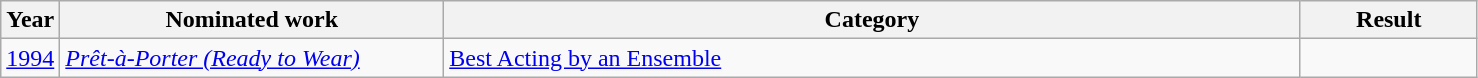<table class=wikitable>
<tr>
<th width=4%>Year</th>
<th width=26%>Nominated work</th>
<th width=58%>Category</th>
<th width=12%>Result</th>
</tr>
<tr>
<td><a href='#'>1994</a></td>
<td><em><a href='#'>Prêt-à-Porter (Ready to Wear)</a></em></td>
<td><a href='#'>Best Acting by an Ensemble</a></td>
<td></td>
</tr>
</table>
